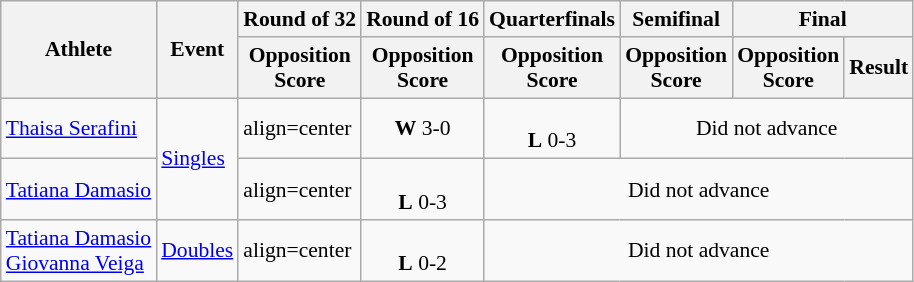<table class="wikitable" style="font-size:90%">
<tr>
<th rowspan=2>Athlete</th>
<th rowspan=2>Event</th>
<th>Round of 32</th>
<th>Round of 16</th>
<th>Quarterfinals</th>
<th>Semifinal</th>
<th colspan=2>Final</th>
</tr>
<tr>
<th>Opposition<br>Score</th>
<th>Opposition<br>Score</th>
<th>Opposition<br>Score</th>
<th>Opposition<br>Score</th>
<th>Opposition<br>Score</th>
<th>Result</th>
</tr>
<tr>
<td><a href='#'>Thaisa Serafini</a></td>
<td rowspan=2><a href='#'>Singles</a></td>
<td>align=center </td>
<td align=center><strong>W</strong> 3-0</td>
<td align=center><br><strong>L</strong> 0-3</td>
<td align="center" colspan="7">Did not advance</td>
</tr>
<tr>
<td><a href='#'>Tatiana Damasio</a></td>
<td>align=center </td>
<td align=center><br><strong>L</strong> 0-3</td>
<td align="center" colspan="7">Did not advance</td>
</tr>
<tr>
<td><a href='#'>Tatiana Damasio</a><br><a href='#'>Giovanna Veiga</a></td>
<td><a href='#'>Doubles</a></td>
<td>align=center </td>
<td align=center><br><strong>L</strong> 0-2</td>
<td align="center" colspan="7">Did not advance</td>
</tr>
</table>
